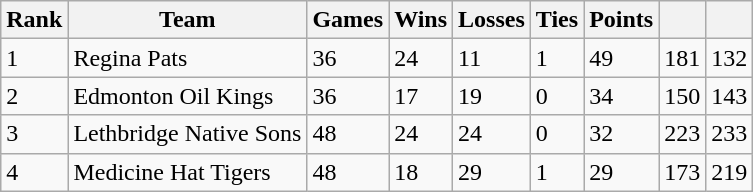<table class="wikitable">
<tr>
<th>Rank</th>
<th>Team</th>
<th>Games</th>
<th>Wins</th>
<th>Losses</th>
<th>Ties</th>
<th>Points</th>
<th></th>
<th></th>
</tr>
<tr>
<td>1</td>
<td>Regina Pats</td>
<td>36</td>
<td>24</td>
<td>11</td>
<td>1</td>
<td>49</td>
<td>181</td>
<td>132</td>
</tr>
<tr>
<td>2</td>
<td>Edmonton Oil Kings</td>
<td>36</td>
<td>17</td>
<td>19</td>
<td>0</td>
<td>34</td>
<td>150</td>
<td>143</td>
</tr>
<tr>
<td>3</td>
<td>Lethbridge Native Sons</td>
<td>48</td>
<td>24</td>
<td>24</td>
<td>0</td>
<td>32</td>
<td>223</td>
<td>233</td>
</tr>
<tr>
<td>4</td>
<td>Medicine Hat Tigers</td>
<td>48</td>
<td>18</td>
<td>29</td>
<td>1</td>
<td>29</td>
<td>173</td>
<td>219</td>
</tr>
</table>
